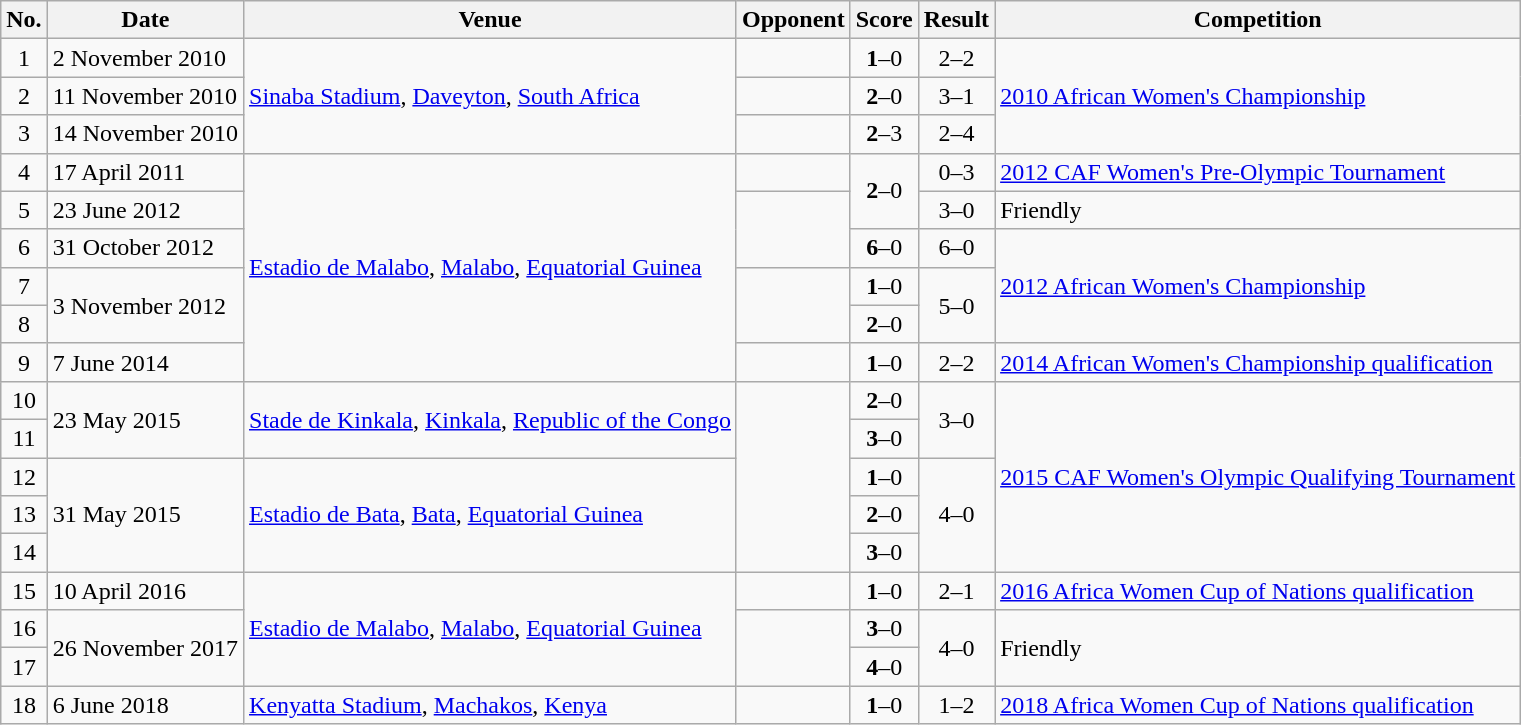<table class="wikitable">
<tr>
<th>No.</th>
<th>Date</th>
<th>Venue</th>
<th>Opponent</th>
<th>Score</th>
<th>Result</th>
<th>Competition</th>
</tr>
<tr>
<td style="text-align:center;">1</td>
<td>2 November 2010</td>
<td rowspan=3><a href='#'>Sinaba Stadium</a>, <a href='#'>Daveyton</a>, <a href='#'>South Africa</a></td>
<td></td>
<td style="text-align:center;"><strong>1</strong>–0</td>
<td style="text-align:center;">2–2</td>
<td rowspan=3><a href='#'>2010 African Women's Championship</a></td>
</tr>
<tr>
<td style="text-align:center;">2</td>
<td>11 November 2010</td>
<td></td>
<td style="text-align:center;"><strong>2</strong>–0</td>
<td style="text-align:center;">3–1</td>
</tr>
<tr>
<td style="text-align:center;">3</td>
<td>14 November 2010</td>
<td></td>
<td style="text-align:center;"><strong>2</strong>–3</td>
<td style="text-align:center;">2–4</td>
</tr>
<tr>
<td style="text-align:center;">4</td>
<td>17 April 2011</td>
<td rowspan=6><a href='#'>Estadio de Malabo</a>, <a href='#'>Malabo</a>, <a href='#'>Equatorial Guinea</a></td>
<td></td>
<td rowspan=2 style="text-align:center;"><strong>2</strong>–0</td>
<td style="text-align:center;">0–3</td>
<td><a href='#'>2012 CAF Women's Pre-Olympic Tournament</a></td>
</tr>
<tr>
<td style="text-align:center;">5</td>
<td>23 June 2012</td>
<td rowspan=2></td>
<td style="text-align:center;">3–0</td>
<td>Friendly</td>
</tr>
<tr>
<td style="text-align:center;">6</td>
<td>31 October 2012</td>
<td style="text-align:center;"><strong>6</strong>–0</td>
<td style="text-align:center;">6–0</td>
<td rowspan=3><a href='#'>2012 African Women's Championship</a></td>
</tr>
<tr>
<td style="text-align:center;">7</td>
<td rowspan=2>3 November 2012</td>
<td rowspan=2></td>
<td style="text-align:center;"><strong>1</strong>–0</td>
<td rowspan=2 style="text-align:center;">5–0</td>
</tr>
<tr>
<td style="text-align:center;">8</td>
<td style="text-align:center;"><strong>2</strong>–0</td>
</tr>
<tr>
<td style="text-align:center;">9</td>
<td>7 June 2014</td>
<td></td>
<td style="text-align:center;"><strong>1</strong>–0</td>
<td style="text-align:center;">2–2</td>
<td><a href='#'>2014 African Women's Championship qualification</a></td>
</tr>
<tr>
<td style="text-align:center;">10</td>
<td rowspan=2>23 May 2015</td>
<td rowspan=2><a href='#'>Stade de Kinkala</a>, <a href='#'>Kinkala</a>, <a href='#'>Republic of the Congo</a></td>
<td rowspan=5></td>
<td style="text-align:center;"><strong>2</strong>–0</td>
<td rowspan=2 style="text-align:center;">3–0</td>
<td rowspan=5><a href='#'>2015 CAF Women's Olympic Qualifying Tournament</a></td>
</tr>
<tr>
<td style="text-align:center;">11</td>
<td style="text-align:center;"><strong>3</strong>–0</td>
</tr>
<tr>
<td style="text-align:center;">12</td>
<td rowspan=3>31 May 2015</td>
<td rowspan=3><a href='#'>Estadio de Bata</a>, <a href='#'>Bata</a>, <a href='#'>Equatorial Guinea</a></td>
<td style="text-align:center;"><strong>1</strong>–0</td>
<td rowspan=3 style="text-align:center;">4–0</td>
</tr>
<tr>
<td style="text-align:center;">13</td>
<td style="text-align:center;"><strong>2</strong>–0</td>
</tr>
<tr>
<td style="text-align:center;">14</td>
<td style="text-align:center;"><strong>3</strong>–0</td>
</tr>
<tr>
<td style="text-align:center;">15</td>
<td>10 April 2016</td>
<td rowspan=3><a href='#'>Estadio de Malabo</a>, <a href='#'>Malabo</a>, <a href='#'>Equatorial Guinea</a></td>
<td></td>
<td style="text-align:center;"><strong>1</strong>–0</td>
<td style="text-align:center;">2–1</td>
<td><a href='#'>2016 Africa Women Cup of Nations qualification</a></td>
</tr>
<tr>
<td style="text-align:center;">16</td>
<td rowspan=2>26 November 2017</td>
<td rowspan=2></td>
<td style="text-align:center;"><strong>3</strong>–0</td>
<td rowspan=2 style="text-align:center;">4–0</td>
<td rowspan=2>Friendly</td>
</tr>
<tr>
<td style="text-align:center;">17</td>
<td style="text-align:center;"><strong>4</strong>–0</td>
</tr>
<tr>
<td style="text-align:center;">18</td>
<td>6 June 2018</td>
<td><a href='#'>Kenyatta Stadium</a>, <a href='#'>Machakos</a>, <a href='#'>Kenya</a></td>
<td></td>
<td style="text-align:center;"><strong>1</strong>–0</td>
<td style="text-align:center;">1–2</td>
<td><a href='#'>2018 Africa Women Cup of Nations qualification</a></td>
</tr>
</table>
